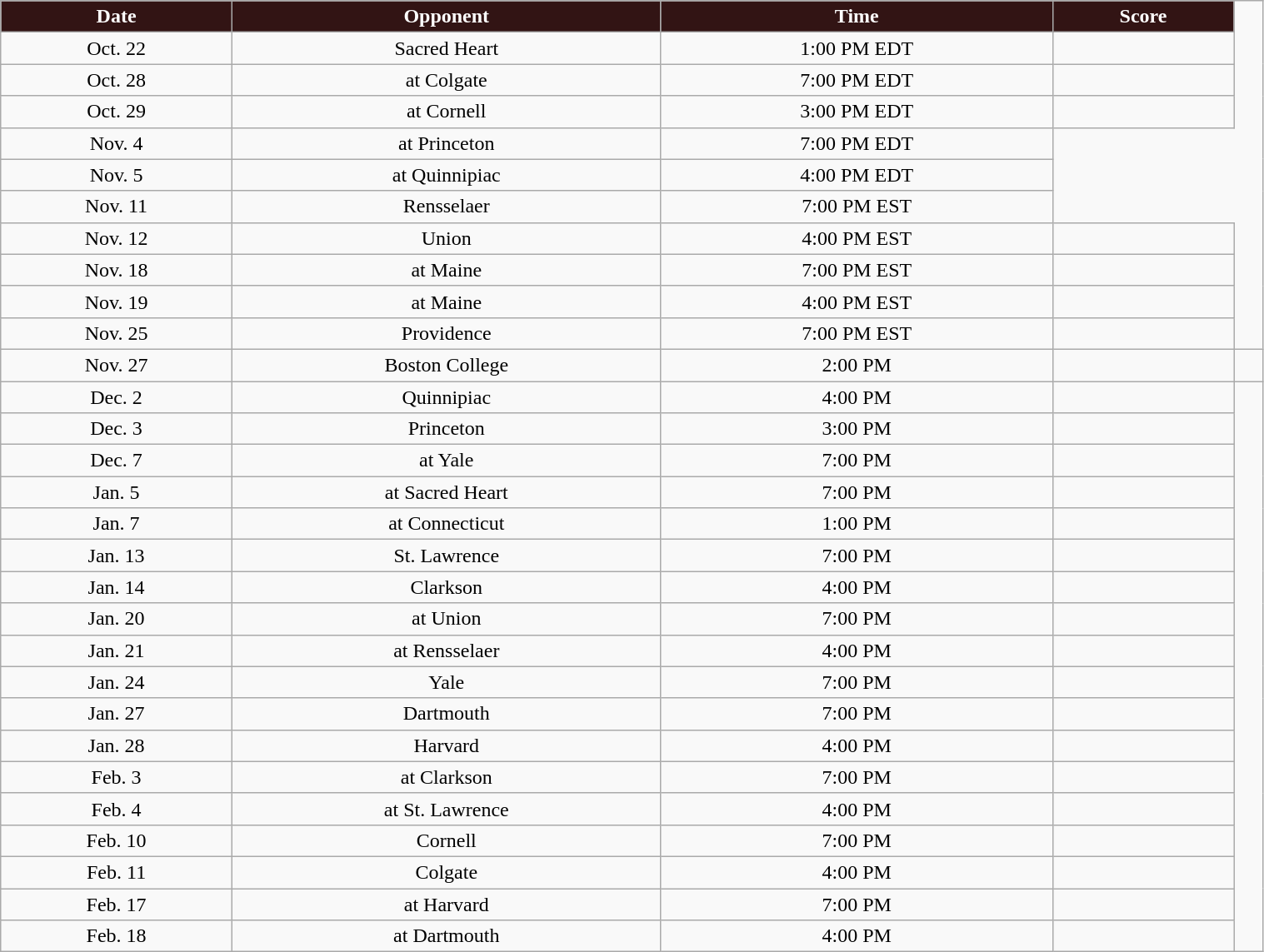<table class="wikitable" width="80%">
<tr align="center"  style=" background:#321414;color:#FFFFFF;">
<td><strong>Date</strong></td>
<td><strong>Opponent</strong></td>
<td><strong>Time</strong></td>
<td><strong>Score</strong></td>
</tr>
<tr align="center" bgcolor="">
<td>Oct. 22</td>
<td>Sacred Heart</td>
<td>1:00 PM EDT</td>
<td></td>
</tr>
<tr align="center" bgcolor="">
<td>Oct. 28</td>
<td>at Colgate</td>
<td>7:00 PM EDT</td>
<td></td>
</tr>
<tr align="center" bgcolor="">
<td>Oct. 29</td>
<td>at Cornell</td>
<td>3:00 PM EDT</td>
<td></td>
</tr>
<tr align="center" bgcolor="">
<td>Nov. 4</td>
<td>at Princeton</td>
<td>7:00 PM EDT</td>
</tr>
<tr align="center" bgcolor="">
<td>Nov. 5</td>
<td>at Quinnipiac</td>
<td>4:00 PM EDT</td>
</tr>
<tr align="center" bgcolor="">
<td>Nov. 11</td>
<td>Rensselaer</td>
<td>7:00 PM EST</td>
</tr>
<tr align="center" bgcolor="">
<td>Nov. 12</td>
<td>Union</td>
<td>4:00 PM EST</td>
<td></td>
</tr>
<tr align="center" bgcolor="">
<td>Nov. 18</td>
<td>at Maine</td>
<td>7:00 PM EST</td>
<td></td>
</tr>
<tr align="center" bgcolor="">
<td>Nov. 19</td>
<td>at Maine</td>
<td>4:00 PM EST</td>
<td></td>
</tr>
<tr align="center" bgcolor="">
<td>Nov. 25</td>
<td>Providence</td>
<td>7:00 PM EST</td>
<td></td>
</tr>
<tr align="center" bgcolor="">
<td>Nov. 27</td>
<td>Boston College</td>
<td>2:00 PM</td>
<td></td>
<td></td>
</tr>
<tr align="center" bgcolor="">
<td>Dec. 2</td>
<td>Quinnipiac</td>
<td>4:00 PM</td>
<td></td>
</tr>
<tr align="center" bgcolor="">
<td>Dec. 3</td>
<td>Princeton</td>
<td>3:00 PM</td>
<td></td>
</tr>
<tr align="center" bgcolor="">
<td>Dec. 7</td>
<td>at Yale</td>
<td>7:00 PM</td>
<td></td>
</tr>
<tr align="center" bgcolor="">
<td>Jan. 5</td>
<td>at Sacred Heart</td>
<td>7:00 PM</td>
<td></td>
</tr>
<tr align="center" bgcolor="">
<td>Jan. 7</td>
<td>at Connecticut</td>
<td>1:00 PM</td>
<td></td>
</tr>
<tr align="center" bgcolor="">
<td>Jan. 13</td>
<td>St. Lawrence</td>
<td>7:00 PM</td>
<td></td>
</tr>
<tr align="center" bgcolor="">
<td>Jan. 14</td>
<td>Clarkson</td>
<td>4:00 PM</td>
<td></td>
</tr>
<tr align="center" bgcolor="">
<td>Jan. 20</td>
<td>at Union</td>
<td>7:00 PM</td>
<td></td>
</tr>
<tr align="center" bgcolor="">
<td>Jan. 21</td>
<td>at Rensselaer</td>
<td>4:00 PM</td>
<td></td>
</tr>
<tr align="center" bgcolor="">
<td>Jan. 24</td>
<td>Yale</td>
<td>7:00 PM</td>
<td></td>
</tr>
<tr align="center" bgcolor="">
<td>Jan. 27</td>
<td>Dartmouth</td>
<td>7:00 PM</td>
<td></td>
</tr>
<tr align="center" bgcolor="">
<td>Jan. 28</td>
<td>Harvard</td>
<td>4:00 PM</td>
<td></td>
</tr>
<tr align="center" bgcolor="">
<td>Feb. 3</td>
<td>at Clarkson</td>
<td>7:00 PM</td>
<td></td>
</tr>
<tr align="center" bgcolor="">
<td>Feb. 4</td>
<td>at St. Lawrence</td>
<td>4:00 PM</td>
<td></td>
</tr>
<tr align="center" bgcolor="">
<td>Feb. 10</td>
<td>Cornell</td>
<td>7:00 PM</td>
<td></td>
</tr>
<tr align="center" bgcolor="">
<td>Feb. 11</td>
<td>Colgate</td>
<td>4:00 PM</td>
<td></td>
</tr>
<tr align="center" bgcolor="">
<td>Feb. 17</td>
<td>at Harvard</td>
<td>7:00 PM</td>
<td></td>
</tr>
<tr align="center" bgcolor="">
<td>Feb. 18</td>
<td>at Dartmouth</td>
<td>4:00 PM</td>
<td></td>
</tr>
</table>
